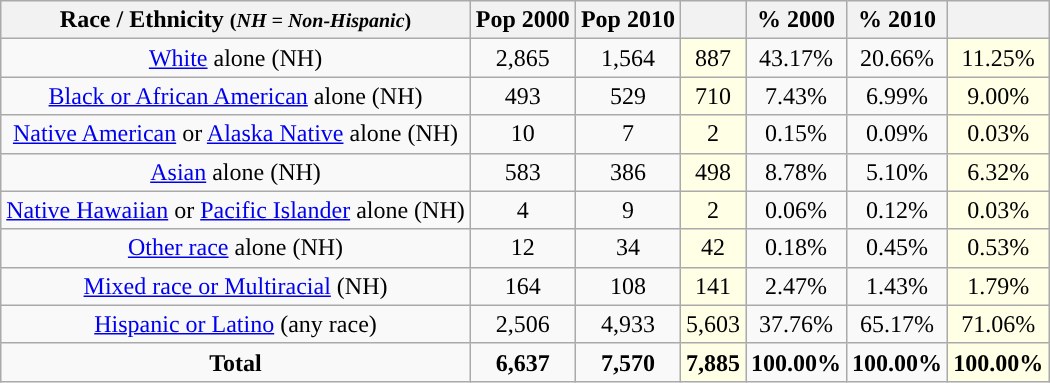<table class="wikitable" style="text-align:center;">
<tr>
<th>Race / Ethnicity <small>(<em>NH = Non-Hispanic</em>)</small></th>
<th>Pop 2000</th>
<th>Pop 2010</th>
<th></th>
<th>% 2000</th>
<th>% 2010</th>
<th></th>
</tr>
<tr>
<td><a href='#'>White</a> alone (NH)</td>
<td>2,865</td>
<td>1,564</td>
<td style='background: #ffffe6;'>887</td>
<td>43.17%</td>
<td>20.66%</td>
<td style='background: #ffffe6;'>11.25%</td>
</tr>
<tr>
<td><a href='#'>Black or African American</a> alone (NH)</td>
<td>493</td>
<td>529</td>
<td style='background: #ffffe6;'>710</td>
<td>7.43%</td>
<td>6.99%</td>
<td style='background: #ffffe6;'>9.00%</td>
</tr>
<tr>
<td><a href='#'>Native American</a> or <a href='#'>Alaska Native</a> alone (NH)</td>
<td>10</td>
<td>7</td>
<td style='background: #ffffe6;'>2</td>
<td>0.15%</td>
<td>0.09%</td>
<td style='background: #ffffe6;'>0.03%</td>
</tr>
<tr>
<td><a href='#'>Asian</a> alone (NH)</td>
<td>583</td>
<td>386</td>
<td style='background: #ffffe6;'>498</td>
<td>8.78%</td>
<td>5.10%</td>
<td style='background: #ffffe6;'>6.32%</td>
</tr>
<tr>
<td><a href='#'>Native Hawaiian</a> or <a href='#'>Pacific Islander</a> alone (NH)</td>
<td>4</td>
<td>9</td>
<td style='background: #ffffe6;'>2</td>
<td>0.06%</td>
<td>0.12%</td>
<td style='background: #ffffe6;'>0.03%</td>
</tr>
<tr>
<td><a href='#'>Other race</a> alone (NH)</td>
<td>12</td>
<td>34</td>
<td style='background: #ffffe6;'>42</td>
<td>0.18%</td>
<td>0.45%</td>
<td style='background: #ffffe6;'>0.53%</td>
</tr>
<tr>
<td><a href='#'>Mixed race or Multiracial</a> (NH)</td>
<td>164</td>
<td>108</td>
<td style='background: #ffffe6;'>141</td>
<td>2.47%</td>
<td>1.43%</td>
<td style='background: #ffffe6;'>1.79%</td>
</tr>
<tr>
<td><a href='#'>Hispanic or Latino</a> (any race)</td>
<td>2,506</td>
<td>4,933</td>
<td style='background: #ffffe6;'>5,603</td>
<td>37.76%</td>
<td>65.17%</td>
<td style='background: #ffffe6;'>71.06%</td>
</tr>
<tr>
<td><strong>Total</strong></td>
<td><strong>6,637</strong></td>
<td><strong>7,570</strong></td>
<td style='background: #ffffe6;'><strong>7,885</strong></td>
<td><strong>100.00%</strong></td>
<td><strong>100.00%</strong></td>
<td style='background: #ffffe6;'><strong>100.00%</strong></td>
</tr>
</table>
